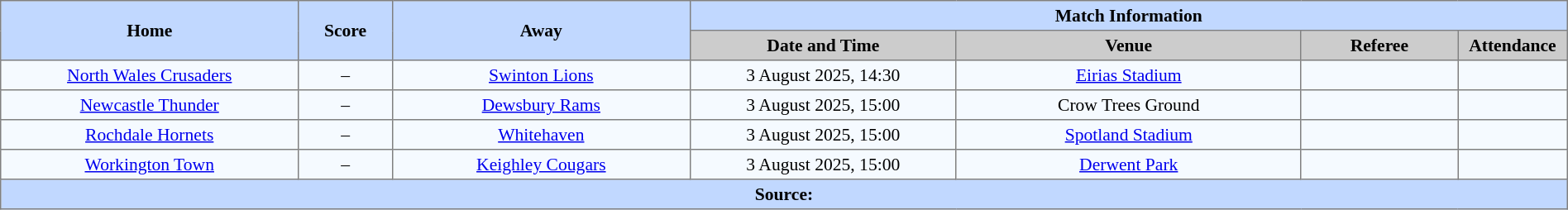<table border=1 style="border-collapse:collapse; font-size:90%; text-align:center;" cellpadding=3 cellspacing=0 width=100%>
<tr bgcolor=#C1D8FF>
<th scope="col" rowspan=2 width=19%>Home</th>
<th scope="col" rowspan=2 width=6%>Score</th>
<th scope="col" rowspan=2 width=19%>Away</th>
<th colspan=4>Match Information</th>
</tr>
<tr bgcolor=#CCCCCC>
<th scope="col" width=17%>Date and Time</th>
<th scope="col" width=22%>Venue</th>
<th scope="col" width=10%>Referee</th>
<th scope="col" width=7%>Attendance</th>
</tr>
<tr bgcolor=#F5FAFF>
<td> <a href='#'>North Wales Crusaders</a></td>
<td>–</td>
<td> <a href='#'>Swinton Lions</a></td>
<td>3 August 2025, 14:30</td>
<td><a href='#'>Eirias Stadium</a></td>
<td></td>
<td></td>
</tr>
<tr bgcolor=#F5FAFF>
<td> <a href='#'>Newcastle Thunder</a></td>
<td>–</td>
<td> <a href='#'>Dewsbury Rams</a></td>
<td>3 August 2025, 15:00</td>
<td>Crow Trees Ground</td>
<td></td>
<td></td>
</tr>
<tr bgcolor=#F5FAFF>
<td> <a href='#'>Rochdale Hornets</a></td>
<td>–</td>
<td> <a href='#'>Whitehaven</a></td>
<td>3 August 2025, 15:00</td>
<td><a href='#'>Spotland Stadium</a></td>
<td></td>
<td></td>
</tr>
<tr bgcolor=#F5FAFF>
<td> <a href='#'>Workington Town</a></td>
<td>–</td>
<td> <a href='#'>Keighley Cougars</a></td>
<td>3 August 2025, 15:00</td>
<td><a href='#'>Derwent Park</a></td>
<td></td>
<td></td>
</tr>
<tr style="background:#c1d8ff;">
<th colspan=7>Source:</th>
</tr>
</table>
